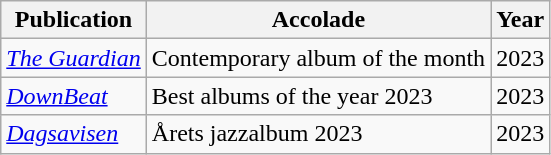<table class="wikitable">
<tr>
<th>Publication</th>
<th>Accolade</th>
<th>Year</th>
</tr>
<tr>
<td><em><a href='#'>The Guardian</a></em></td>
<td>Contemporary album of the month</td>
<td>2023</td>
</tr>
<tr>
<td><em><a href='#'>DownBeat</a></em></td>
<td>Best albums of the year 2023</td>
<td>2023</td>
</tr>
<tr>
<td><em><a href='#'>Dagsavisen</a></em></td>
<td>Årets jazzalbum 2023</td>
<td>2023</td>
</tr>
</table>
